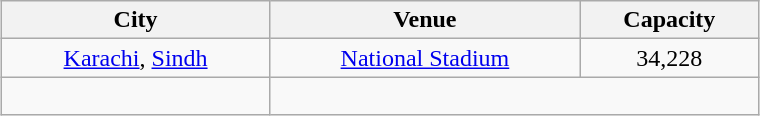<table class="wikitable" style="text-align:center; width:40%; margin:auto">
<tr>
<th>City</th>
<th>Venue</th>
<th>Capacity</th>
</tr>
<tr>
<td><a href='#'>Karachi</a>, <a href='#'>Sindh</a></td>
<td><a href='#'>National Stadium</a></td>
<td>34,228</td>
</tr>
<tr>
<td><br></td>
<td colspan=2></td>
</tr>
</table>
